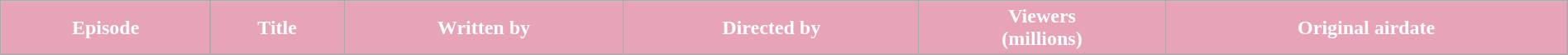<table class="wikitable plainrowheaders" style="width:100%;">
<tr style="color:#fff;">
<th style="background:#E7A3B7;">Episode</th>
<th style="background:#E7A3B7;">Title</th>
<th style="background:#E7A3B7;">Written by</th>
<th style="background:#E7A3B7;">Directed by</th>
<th style="background:#E7A3B7;">Viewers<br>(millions)</th>
<th style="background:#E7A3B7;">Original airdate<br>
</th>
</tr>
</table>
